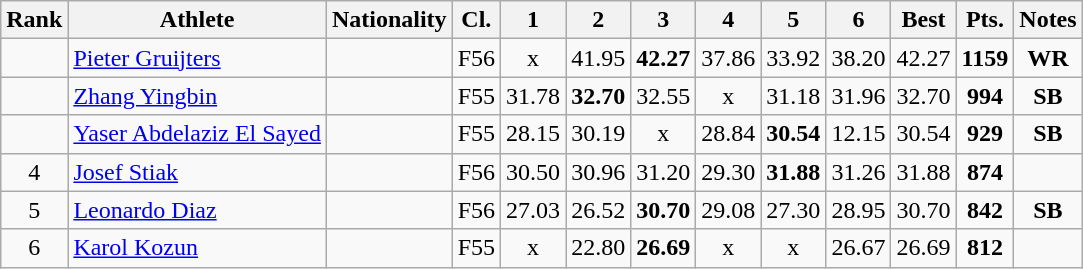<table class="wikitable sortable" style="text-align:center">
<tr>
<th>Rank</th>
<th>Athlete</th>
<th>Nationality</th>
<th>Cl.</th>
<th class="unsortable">1</th>
<th class="unsortable">2</th>
<th class="unsortable">3</th>
<th class="unsortable">4</th>
<th class="unsortable">5</th>
<th class="unsortable">6</th>
<th>Best</th>
<th>Pts.</th>
<th>Notes</th>
</tr>
<tr>
<td></td>
<td style="text-align:left;"><a href='#'>Pieter Gruijters</a></td>
<td style="text-align:left;"></td>
<td>F56</td>
<td>x</td>
<td>41.95</td>
<td><strong>42.27</strong></td>
<td>37.86</td>
<td>33.92</td>
<td>38.20</td>
<td>42.27</td>
<td><strong>1159</strong></td>
<td><strong>WR</strong></td>
</tr>
<tr>
<td></td>
<td style="text-align:left;"><a href='#'>Zhang Yingbin</a></td>
<td style="text-align:left;"></td>
<td>F55</td>
<td>31.78</td>
<td><strong>32.70</strong></td>
<td>32.55</td>
<td>x</td>
<td>31.18</td>
<td>31.96</td>
<td>32.70</td>
<td><strong>994</strong></td>
<td><strong>SB</strong></td>
</tr>
<tr>
<td></td>
<td style="text-align:left;"><a href='#'>Yaser Abdelaziz El Sayed</a></td>
<td style="text-align:left;"></td>
<td>F55</td>
<td>28.15</td>
<td>30.19</td>
<td>x</td>
<td>28.84</td>
<td><strong>30.54</strong></td>
<td>12.15</td>
<td>30.54</td>
<td><strong>929</strong></td>
<td><strong>SB</strong></td>
</tr>
<tr>
<td>4</td>
<td style="text-align:left;"><a href='#'>Josef Stiak</a></td>
<td style="text-align:left;"></td>
<td>F56</td>
<td>30.50</td>
<td>30.96</td>
<td>31.20</td>
<td>29.30</td>
<td><strong>31.88</strong></td>
<td>31.26</td>
<td>31.88</td>
<td><strong>874</strong></td>
<td></td>
</tr>
<tr>
<td>5</td>
<td style="text-align:left;"><a href='#'>Leonardo Diaz</a></td>
<td style="text-align:left;"></td>
<td>F56</td>
<td>27.03</td>
<td>26.52</td>
<td><strong>30.70</strong></td>
<td>29.08</td>
<td>27.30</td>
<td>28.95</td>
<td>30.70</td>
<td><strong>842</strong></td>
<td><strong>SB</strong></td>
</tr>
<tr>
<td>6</td>
<td style="text-align:left;"><a href='#'>Karol Kozun</a></td>
<td style="text-align:left;"></td>
<td>F55</td>
<td>x</td>
<td>22.80</td>
<td><strong>26.69</strong></td>
<td>x</td>
<td>x</td>
<td>26.67</td>
<td>26.69</td>
<td><strong>812</strong></td>
<td></td>
</tr>
</table>
